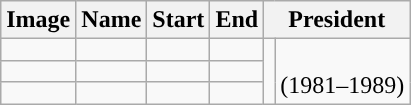<table class="wikitable sortable">
<tr>
<th class=unsortable>Image</th>
<th>Name</th>
<th>Start</th>
<th>End</th>
<th colspan=2>President</th>
</tr>
<tr>
<td></td>
<td></td>
<td></td>
<td></td>
<td rowspan=3 style="background: "></td>
<td rowspan=3><br>(1981–1989)</td>
</tr>
<tr>
<td></td>
<td></td>
<td></td>
<td></td>
</tr>
<tr>
<td></td>
<td></td>
<td></td>
<td></td>
</tr>
</table>
